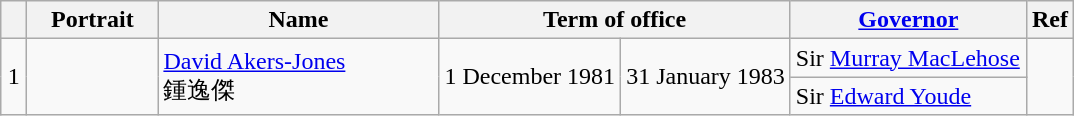<table class="wikitable"  style="text-align:left">
<tr>
<th width=10px></th>
<th width=80px>Portrait</th>
<th width=180px>Name</th>
<th width=180px colspan=2>Term of office</th>
<th width=150px><a href='#'>Governor</a></th>
<th>Ref</th>
</tr>
<tr>
<td align=center rowspan=2>1</td>
<td rowspan=2></td>
<td rowspan=2><a href='#'>David Akers-Jones</a><br>鍾逸傑</td>
<td rowspan=2>1 December 1981</td>
<td rowspan=2>31 January 1983</td>
<td>Sir <a href='#'>Murray MacLehose</a><br></td>
<td rowspan=2></td>
</tr>
<tr>
<td rowspan=2>Sir <a href='#'>Edward Youde</a><br></td>
</tr>
</table>
